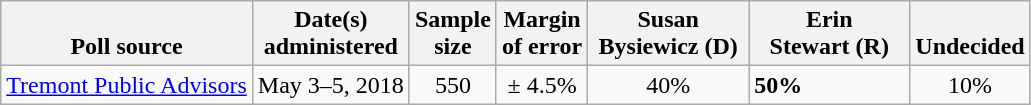<table class="wikitable">
<tr valign=bottom>
<th>Poll source</th>
<th>Date(s)<br>administered</th>
<th>Sample<br>size</th>
<th>Margin<br>of error</th>
<th style="width:100px;">Susan<br>Bysiewicz (D)</th>
<th style="width:100px;">Erin<br>Stewart (R)</th>
<th>Undecided</th>
</tr>
<tr>
<td><a href='#'>Tremont Public Advisors</a></td>
<td align=center>May 3–5, 2018</td>
<td align=center>550</td>
<td align=center>± 4.5%</td>
<td align=center>40%</td>
<td><strong>50%</strong></td>
<td align=center>10%</td>
</tr>
</table>
